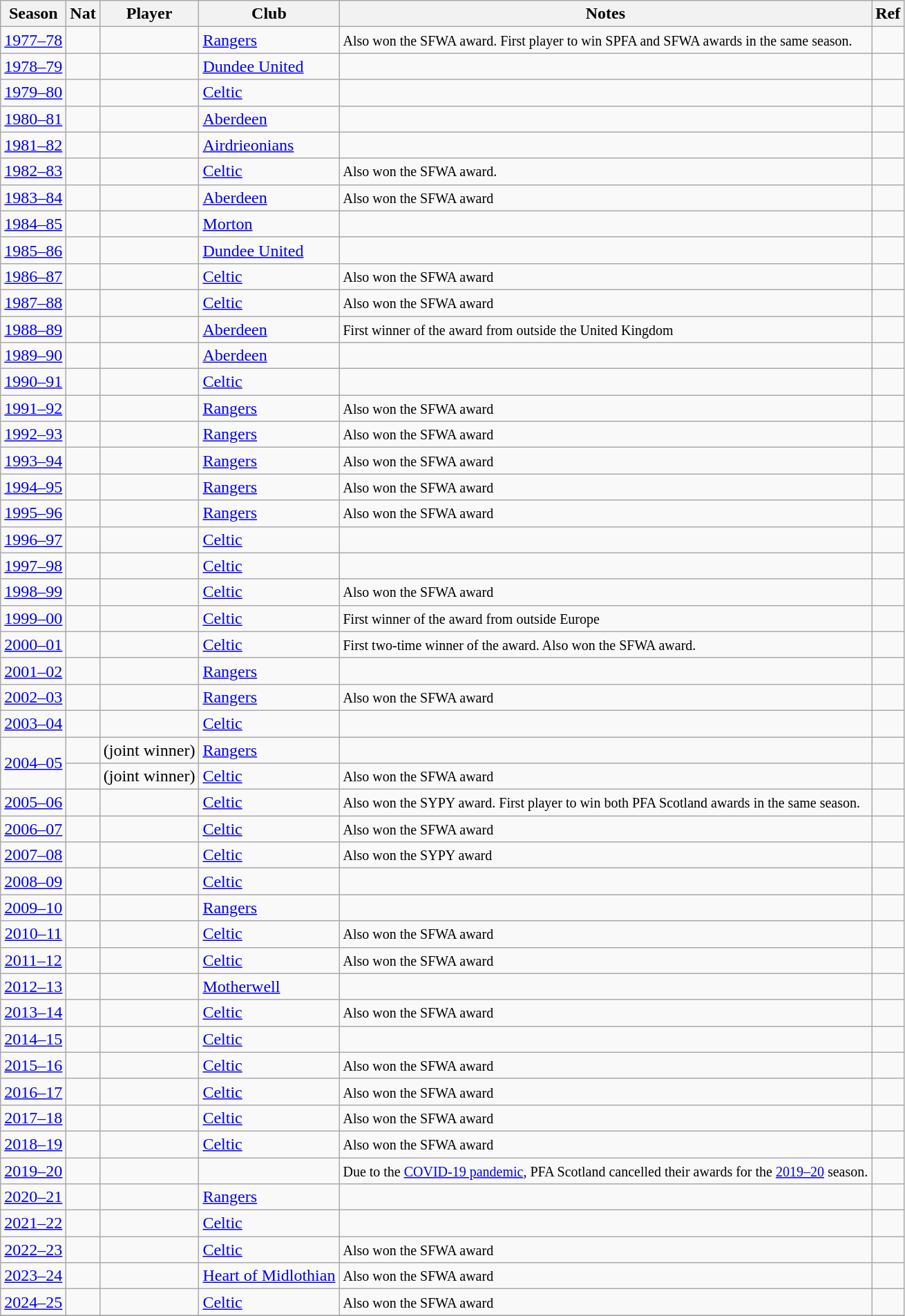<table class="sortable wikitable" style="text-align: center;">
<tr>
<th>Season</th>
<th>Nat</th>
<th>Player</th>
<th>Club</th>
<th class="unsortable">Notes</th>
<th class="unsortable">Ref</th>
</tr>
<tr>
<td><a href='#'>1977–78</a></td>
<td></td>
<td align=left></td>
<td align=left><a href='#'>Rangers</a></td>
<td align=left><small>Also won the SFWA award. First player to win SPFA and SFWA awards in the same season.</small></td>
<td></td>
</tr>
<tr>
<td><a href='#'>1978–79</a></td>
<td></td>
<td align=left></td>
<td align=left><a href='#'>Dundee United</a></td>
<td></td>
<td></td>
</tr>
<tr>
<td><a href='#'>1979–80</a></td>
<td></td>
<td align=left></td>
<td align=left><a href='#'>Celtic</a></td>
<td></td>
<td></td>
</tr>
<tr>
<td><a href='#'>1980–81</a></td>
<td></td>
<td align=left></td>
<td align=left><a href='#'>Aberdeen</a></td>
<td></td>
<td></td>
</tr>
<tr>
<td><a href='#'>1981–82</a></td>
<td></td>
<td align=left></td>
<td align=left><a href='#'>Airdrieonians</a></td>
<td></td>
<td></td>
</tr>
<tr>
<td><a href='#'>1982–83</a></td>
<td></td>
<td align=left></td>
<td align=left><a href='#'>Celtic</a></td>
<td align=left><small>Also won the SFWA award.</small></td>
<td></td>
</tr>
<tr>
<td><a href='#'>1983–84</a></td>
<td></td>
<td align=left></td>
<td align=left><a href='#'>Aberdeen</a></td>
<td align=left><small>Also won the SFWA award</small></td>
<td></td>
</tr>
<tr>
<td><a href='#'>1984–85</a></td>
<td></td>
<td align=left></td>
<td align=left><a href='#'>Morton</a></td>
<td></td>
<td></td>
</tr>
<tr>
<td><a href='#'>1985–86</a></td>
<td></td>
<td align=left></td>
<td align=left><a href='#'>Dundee United</a></td>
<td></td>
<td></td>
</tr>
<tr>
<td><a href='#'>1986–87</a></td>
<td></td>
<td align=left></td>
<td align=left><a href='#'>Celtic</a></td>
<td align=left><small>Also won the SFWA award</small></td>
<td></td>
</tr>
<tr>
<td><a href='#'>1987–88</a></td>
<td></td>
<td align=left></td>
<td align=left><a href='#'>Celtic</a></td>
<td align=left><small>Also won the SFWA award</small></td>
<td></td>
</tr>
<tr>
<td><a href='#'>1988–89</a></td>
<td></td>
<td align=left></td>
<td align=left><a href='#'>Aberdeen</a></td>
<td align=left><small>First winner of the award from outside the United Kingdom</small></td>
<td></td>
</tr>
<tr>
<td><a href='#'>1989–90</a></td>
<td></td>
<td align=left></td>
<td align=left><a href='#'>Aberdeen</a></td>
<td></td>
<td></td>
</tr>
<tr>
<td><a href='#'>1990–91</a></td>
<td></td>
<td align=left></td>
<td align=left><a href='#'>Celtic</a></td>
<td></td>
<td></td>
</tr>
<tr>
<td><a href='#'>1991–92</a></td>
<td></td>
<td align=left></td>
<td align=left><a href='#'>Rangers</a></td>
<td align=left><small>Also won the SFWA award</small></td>
<td></td>
</tr>
<tr>
<td><a href='#'>1992–93</a></td>
<td></td>
<td align=left></td>
<td align=left><a href='#'>Rangers</a></td>
<td align=left><small>Also won the SFWA award</small></td>
<td></td>
</tr>
<tr>
<td><a href='#'>1993–94</a></td>
<td></td>
<td align=left></td>
<td align=left><a href='#'>Rangers</a></td>
<td align=left><small>Also won the SFWA award</small></td>
<td></td>
</tr>
<tr>
<td><a href='#'>1994–95</a></td>
<td></td>
<td align=left></td>
<td align=left><a href='#'>Rangers</a></td>
<td align=left><small>Also won the SFWA award</small></td>
<td></td>
</tr>
<tr>
<td><a href='#'>1995–96</a></td>
<td></td>
<td align=left></td>
<td align=left><a href='#'>Rangers</a></td>
<td align=left><small>Also won the SFWA award</small></td>
<td></td>
</tr>
<tr>
<td><a href='#'>1996–97</a></td>
<td></td>
<td align=left></td>
<td align=left><a href='#'>Celtic</a></td>
<td></td>
<td></td>
</tr>
<tr>
<td><a href='#'>1997–98</a></td>
<td></td>
<td align=left></td>
<td align=left><a href='#'>Celtic</a></td>
<td></td>
<td></td>
</tr>
<tr>
<td><a href='#'>1998–99</a></td>
<td></td>
<td align=left></td>
<td align=left><a href='#'>Celtic</a></td>
<td align=left><small>Also won the SFWA award</small></td>
<td></td>
</tr>
<tr>
<td><a href='#'>1999–00</a></td>
<td></td>
<td align=left></td>
<td align=left><a href='#'>Celtic</a></td>
<td align=left><small>First winner of the award from outside Europe</small></td>
<td></td>
</tr>
<tr>
<td><a href='#'>2000–01</a></td>
<td></td>
<td align=left></td>
<td align=left><a href='#'>Celtic</a></td>
<td align=left><small>First two-time winner of the award. Also won the SFWA award.</small></td>
<td></td>
</tr>
<tr>
<td><a href='#'>2001–02</a></td>
<td></td>
<td align=left></td>
<td align=left><a href='#'>Rangers</a></td>
<td></td>
<td></td>
</tr>
<tr>
<td><a href='#'>2002–03</a></td>
<td></td>
<td align=left></td>
<td align=left><a href='#'>Rangers</a></td>
<td align=left><small>Also won the SFWA award</small></td>
<td></td>
</tr>
<tr>
<td><a href='#'>2003–04</a></td>
<td></td>
<td align=left></td>
<td align=left><a href='#'>Celtic</a></td>
<td></td>
<td></td>
</tr>
<tr>
<td rowspan=2><a href='#'>2004–05</a></td>
<td></td>
<td align=left> (joint winner)</td>
<td align=left><a href='#'>Rangers</a></td>
<td></td>
<td></td>
</tr>
<tr>
<td></td>
<td align=left> (joint winner)</td>
<td align=left><a href='#'>Celtic</a></td>
<td align=left><small>Also won the SFWA award</small></td>
<td></td>
</tr>
<tr>
<td><a href='#'>2005–06</a></td>
<td></td>
<td align=left></td>
<td align=left><a href='#'>Celtic</a></td>
<td align=left><small>Also won the SYPY award. First player to win both PFA Scotland awards in the same season.</small></td>
<td></td>
</tr>
<tr>
<td><a href='#'>2006–07</a></td>
<td></td>
<td align=left></td>
<td align=left><a href='#'>Celtic</a></td>
<td align=left><small>Also won the SFWA award</small></td>
<td></td>
</tr>
<tr>
<td><a href='#'>2007–08</a></td>
<td></td>
<td align=left></td>
<td align=left><a href='#'>Celtic</a></td>
<td align=left><small>Also won the SYPY award</small></td>
<td></td>
</tr>
<tr>
<td><a href='#'>2008–09</a></td>
<td></td>
<td align=left></td>
<td align=left><a href='#'>Celtic</a></td>
<td></td>
<td></td>
</tr>
<tr>
<td><a href='#'>2009–10</a></td>
<td></td>
<td align=left></td>
<td align=left><a href='#'>Rangers</a></td>
<td></td>
<td></td>
</tr>
<tr>
<td><a href='#'>2010–11</a></td>
<td></td>
<td align=left></td>
<td align=left><a href='#'>Celtic</a></td>
<td align=left><small>Also won the SFWA award</small></td>
<td></td>
</tr>
<tr>
<td><a href='#'>2011–12</a></td>
<td></td>
<td align=left></td>
<td align=left><a href='#'>Celtic</a></td>
<td align=left><small>Also won the SFWA award</small></td>
<td></td>
</tr>
<tr>
<td><a href='#'>2012–13</a></td>
<td></td>
<td align=left></td>
<td align=left><a href='#'>Motherwell</a></td>
<td></td>
<td></td>
</tr>
<tr>
<td><a href='#'>2013–14</a></td>
<td></td>
<td align=left></td>
<td align=left><a href='#'>Celtic</a></td>
<td align=left><small>Also won the SFWA award</small></td>
<td></td>
</tr>
<tr>
<td><a href='#'>2014–15</a></td>
<td></td>
<td align=left></td>
<td align=left><a href='#'>Celtic</a></td>
<td></td>
<td></td>
</tr>
<tr>
<td><a href='#'>2015–16</a></td>
<td></td>
<td align=left></td>
<td align=left><a href='#'>Celtic</a></td>
<td align=left><small>Also won the SFWA award</small></td>
<td></td>
</tr>
<tr>
<td><a href='#'>2016–17</a></td>
<td></td>
<td align=left></td>
<td align=left><a href='#'>Celtic</a></td>
<td align=left><small>Also won the SFWA award</small></td>
<td></td>
</tr>
<tr>
<td><a href='#'>2017–18</a></td>
<td></td>
<td align=left></td>
<td align=left><a href='#'>Celtic</a></td>
<td align=left><small>Also won the SFWA award</small></td>
<td></td>
</tr>
<tr>
<td><a href='#'>2018–19</a></td>
<td></td>
<td align=left></td>
<td align=left><a href='#'>Celtic</a></td>
<td align=left><small>Also won the SFWA award</small></td>
<td></td>
</tr>
<tr>
<td><a href='#'>2019–20</a></td>
<td></td>
<td></td>
<td></td>
<td align=left><small>Due to the <a href='#'>COVID-19 pandemic</a>, PFA Scotland cancelled their awards for the <a href='#'>2019–20</a> season.</small></td>
<td></td>
</tr>
<tr>
<td><a href='#'>2020–21</a></td>
<td></td>
<td align=left></td>
<td align=left><a href='#'>Rangers</a></td>
<td align=left></td>
<td></td>
</tr>
<tr>
<td><a href='#'>2021–22</a></td>
<td></td>
<td align=left></td>
<td align=left><a href='#'>Celtic</a></td>
<td align=left></td>
<td></td>
</tr>
<tr>
<td><a href='#'>2022–23</a></td>
<td></td>
<td align=left></td>
<td align=left><a href='#'>Celtic</a></td>
<td align=left><small>Also won the SFWA award</small></td>
<td></td>
</tr>
<tr>
<td><a href='#'>2023–24</a></td>
<td></td>
<td align=left></td>
<td align=left><a href='#'>Heart of Midlothian</a></td>
<td align=left><small>Also won the SFWA award</small></td>
<td></td>
</tr>
<tr>
<td><a href='#'>2024–25</a></td>
<td></td>
<td align=left></td>
<td align=left><a href='#'>Celtic</a></td>
<td align=left><small>Also won the SFWA award</small></td>
<td></td>
</tr>
<tr>
</tr>
</table>
